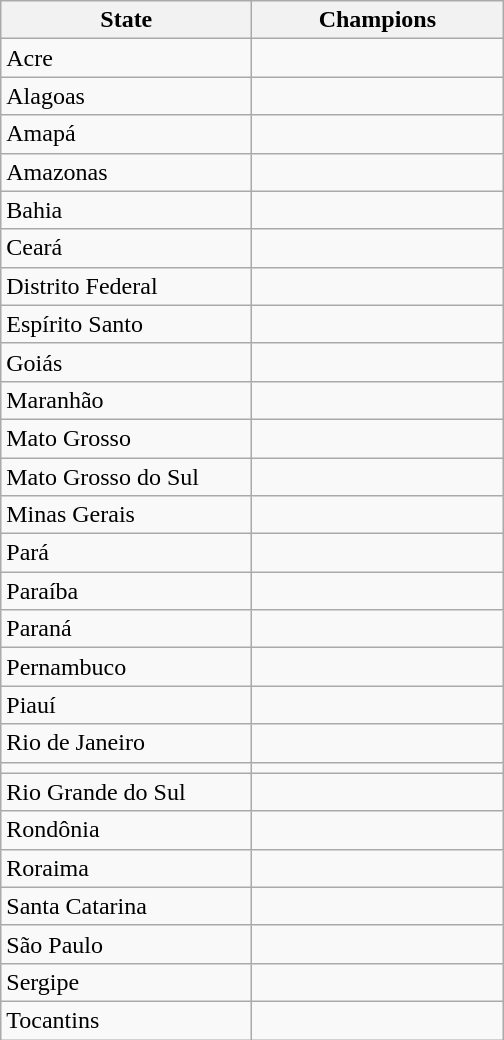<table class="wikitable">
<tr>
<th width=160px>State</th>
<th width=160px>Champions</th>
</tr>
<tr>
<td> Acre</td>
<td></td>
</tr>
<tr>
<td> Alagoas</td>
<td></td>
</tr>
<tr>
<td> Amapá</td>
<td></td>
</tr>
<tr>
<td> Amazonas</td>
<td></td>
</tr>
<tr>
<td> Bahia</td>
<td></td>
</tr>
<tr>
<td> Ceará</td>
<td></td>
</tr>
<tr>
<td> Distrito Federal</td>
<td></td>
</tr>
<tr>
<td> Espírito Santo</td>
<td></td>
</tr>
<tr>
<td> Goiás</td>
<td></td>
</tr>
<tr>
<td> Maranhão</td>
<td></td>
</tr>
<tr>
<td> Mato Grosso</td>
<td></td>
</tr>
<tr>
<td> Mato Grosso do Sul</td>
<td></td>
</tr>
<tr>
<td> Minas Gerais</td>
<td></td>
</tr>
<tr>
<td> Pará</td>
<td></td>
</tr>
<tr>
<td> Paraíba</td>
<td></td>
</tr>
<tr>
<td> Paraná</td>
<td></td>
</tr>
<tr>
<td> Pernambuco</td>
<td></td>
</tr>
<tr>
<td> Piauí</td>
<td></td>
</tr>
<tr>
<td> Rio de Janeiro</td>
<td></td>
</tr>
<tr>
<td></td>
<td></td>
</tr>
<tr>
<td> Rio Grande do Sul</td>
<td></td>
</tr>
<tr>
<td> Rondônia</td>
<td></td>
</tr>
<tr>
<td> Roraima</td>
<td></td>
</tr>
<tr>
<td> Santa Catarina</td>
<td></td>
</tr>
<tr>
<td> São Paulo</td>
<td></td>
</tr>
<tr>
<td> Sergipe</td>
<td></td>
</tr>
<tr>
<td> Tocantins</td>
<td></td>
</tr>
</table>
